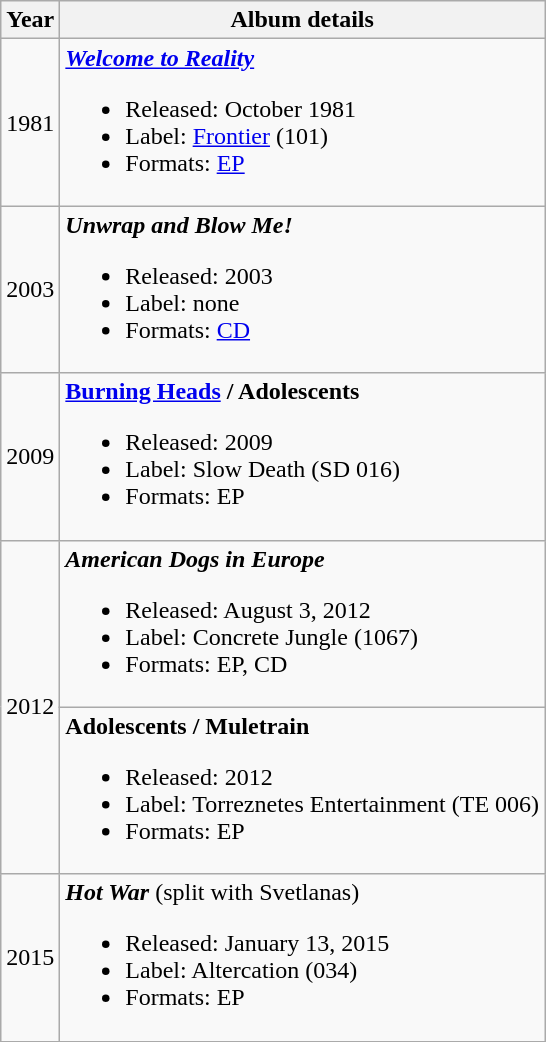<table class ="wikitable">
<tr>
<th>Year</th>
<th>Album details</th>
</tr>
<tr>
<td>1981</td>
<td><strong><em><a href='#'>Welcome to Reality</a></em></strong><br><ul><li>Released: October 1981</li><li>Label: <a href='#'>Frontier</a> (101)</li><li>Formats: <a href='#'>EP</a></li></ul></td>
</tr>
<tr>
<td>2003</td>
<td><strong><em>Unwrap and Blow Me!</em></strong><br><ul><li>Released: 2003</li><li>Label: none</li><li>Formats: <a href='#'>CD</a></li></ul></td>
</tr>
<tr>
<td>2009</td>
<td><strong><a href='#'>Burning Heads</a> / Adolescents</strong><br><ul><li>Released: 2009</li><li>Label: Slow Death (SD 016)</li><li>Formats: EP</li></ul></td>
</tr>
<tr>
<td rowspan=2>2012</td>
<td><strong><em>American Dogs in Europe</em></strong><br><ul><li>Released: August 3, 2012</li><li>Label: Concrete Jungle (1067)</li><li>Formats: EP, CD</li></ul></td>
</tr>
<tr>
<td><strong>Adolescents / Muletrain</strong><br><ul><li>Released: 2012</li><li>Label: Torreznetes Entertainment (TE 006)</li><li>Formats: EP</li></ul></td>
</tr>
<tr>
<td>2015</td>
<td><strong><em>Hot War</em></strong> (split with Svetlanas)<br><ul><li>Released: January 13, 2015</li><li>Label: Altercation (034)</li><li>Formats: EP</li></ul></td>
</tr>
<tr>
</tr>
</table>
